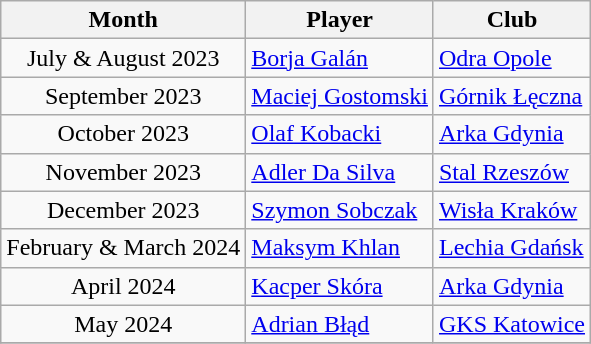<table class="wikitable" style="text-align:center">
<tr>
<th>Month</th>
<th>Player</th>
<th>Club</th>
</tr>
<tr>
<td>July & August 2023</td>
<td style="text-align:left"> <a href='#'>Borja Galán</a></td>
<td style="text-align:left"><a href='#'>Odra Opole</a></td>
</tr>
<tr>
<td>September 2023</td>
<td style="text-align:left"> <a href='#'>Maciej Gostomski</a></td>
<td style="text-align:left"><a href='#'>Górnik Łęczna</a></td>
</tr>
<tr>
<td>October 2023</td>
<td style="text-align:left"> <a href='#'>Olaf Kobacki</a></td>
<td style="text-align:left"><a href='#'>Arka Gdynia</a></td>
</tr>
<tr>
<td>November 2023</td>
<td style="text-align:left"> <a href='#'>Adler Da Silva</a></td>
<td style="text-align:left"><a href='#'>Stal Rzeszów</a></td>
</tr>
<tr>
<td>December 2023</td>
<td style="text-align:left"> <a href='#'>Szymon Sobczak</a></td>
<td style="text-align:left"><a href='#'>Wisła Kraków</a></td>
</tr>
<tr>
<td>February & March 2024</td>
<td style="text-align:left"> <a href='#'>Maksym Khlan</a></td>
<td style="text-align:left"><a href='#'>Lechia Gdańsk</a></td>
</tr>
<tr>
<td>April 2024</td>
<td style="text-align:left"> <a href='#'>Kacper Skóra</a></td>
<td style="text-align:left"><a href='#'>Arka Gdynia</a></td>
</tr>
<tr>
<td>May 2024</td>
<td style="text-align:left"> <a href='#'>Adrian Błąd</a></td>
<td style="text-align:left"><a href='#'>GKS Katowice</a></td>
</tr>
<tr>
</tr>
</table>
